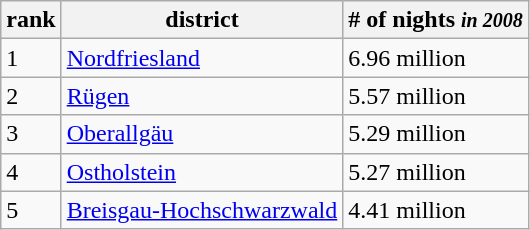<table class="wikitable">
<tr>
<th valign=bottom; style="text-align:left">rank</th>
<th valign=bottom>district</th>
<th valign=bottom># of nights <small><em>in 2008</em></small></th>
</tr>
<tr>
<td>1</td>
<td><a href='#'>Nordfriesland</a></td>
<td>6.96 million</td>
</tr>
<tr>
<td>2</td>
<td><a href='#'>Rügen</a></td>
<td>5.57 million</td>
</tr>
<tr>
<td>3</td>
<td><a href='#'>Oberallgäu</a></td>
<td>5.29 million</td>
</tr>
<tr>
<td>4</td>
<td><a href='#'>Ostholstein</a></td>
<td>5.27 million</td>
</tr>
<tr>
<td>5</td>
<td><a href='#'>Breisgau-Hochschwarzwald</a></td>
<td>4.41 million</td>
</tr>
</table>
